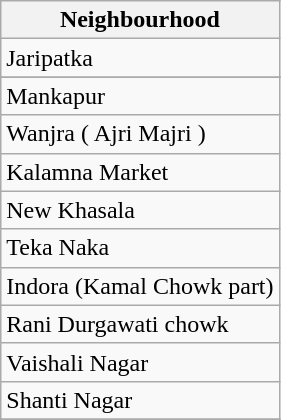<table class="wikitable sortable static-row-numbers static-row-header-hash">
<tr>
<th>Neighbourhood</th>
</tr>
<tr>
<td>Jaripatka</td>
</tr>
<tr>
</tr>
<tr Aziz Colony Chandrayangutta))>
</tr>
<tr>
<td>Mankapur</td>
</tr>
<tr>
<td>Wanjra ( Ajri Majri )</td>
</tr>
<tr>
<td>Kalamna Market</td>
</tr>
<tr>
<td>New Khasala</td>
</tr>
<tr>
<td>Teka Naka</td>
</tr>
<tr>
<td>Indora (Kamal Chowk part)</td>
</tr>
<tr>
<td>Rani Durgawati chowk</td>
</tr>
<tr>
<td>Vaishali Nagar</td>
</tr>
<tr>
<td>Shanti Nagar</td>
</tr>
<tr>
</tr>
</table>
